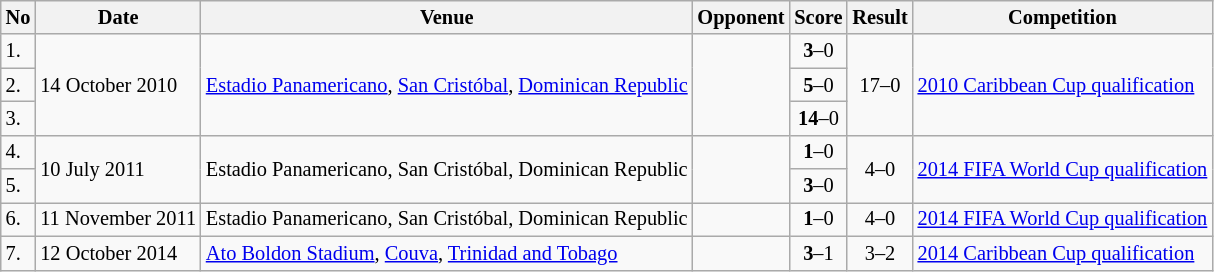<table class="wikitable" style="font-size:85%;">
<tr>
<th>No</th>
<th>Date</th>
<th>Venue</th>
<th>Opponent</th>
<th>Score</th>
<th>Result</th>
<th>Competition</th>
</tr>
<tr>
<td>1.</td>
<td rowspan="3">14 October 2010</td>
<td rowspan="3"><a href='#'>Estadio Panamericano</a>, <a href='#'>San Cristóbal</a>, <a href='#'>Dominican Republic</a></td>
<td rowspan="3"></td>
<td align=center><strong>3</strong>–0</td>
<td rowspan="3" style="text-align:center">17–0</td>
<td rowspan="3"><a href='#'>2010 Caribbean Cup qualification</a></td>
</tr>
<tr>
<td>2.</td>
<td align=center><strong>5</strong>–0</td>
</tr>
<tr>
<td>3.</td>
<td align=center><strong>14</strong>–0</td>
</tr>
<tr>
<td>4.</td>
<td rowspan="2">10 July 2011</td>
<td rowspan="2">Estadio Panamericano, San Cristóbal, Dominican Republic</td>
<td rowspan="2"></td>
<td align=center><strong>1</strong>–0</td>
<td rowspan="2" style="text-align:center">4–0</td>
<td rowspan="2"><a href='#'>2014 FIFA World Cup qualification</a></td>
</tr>
<tr>
<td>5.</td>
<td align=center><strong>3</strong>–0</td>
</tr>
<tr>
<td>6.</td>
<td>11 November 2011</td>
<td>Estadio Panamericano, San Cristóbal, Dominican Republic</td>
<td></td>
<td align=center><strong>1</strong>–0</td>
<td align=center>4–0</td>
<td><a href='#'>2014 FIFA World Cup qualification</a></td>
</tr>
<tr>
<td>7.</td>
<td>12 October 2014</td>
<td><a href='#'>Ato Boldon Stadium</a>, <a href='#'>Couva</a>, <a href='#'>Trinidad and Tobago</a></td>
<td></td>
<td align=center><strong>3</strong>–1</td>
<td align=center>3–2</td>
<td><a href='#'>2014 Caribbean Cup qualification</a></td>
</tr>
</table>
